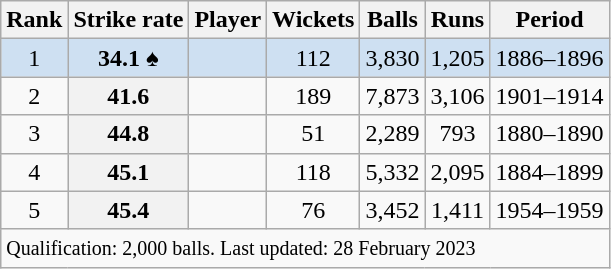<table class="wikitable plainrowheaders sortable">
<tr>
<th scope=col>Rank</th>
<th scope=col>Strike rate</th>
<th scope=col>Player</th>
<th scope=col>Wickets</th>
<th scope=col>Balls</th>
<th scope=col>Runs</th>
<th scope=col>Period</th>
</tr>
<tr bgcolor=#cee0f2>
<td align=center>1</td>
<th scope=row style="background:#cee0f2; text-align:center;">34.1 ♠</th>
<td></td>
<td align=center>112</td>
<td align=center>3,830</td>
<td align=center>1,205</td>
<td>1886–1896</td>
</tr>
<tr>
<td align=center>2</td>
<th scope=row style=text-align:center;>41.6</th>
<td></td>
<td align=center>189</td>
<td align=center>7,873</td>
<td align=center>3,106</td>
<td>1901–1914</td>
</tr>
<tr>
<td align=center>3</td>
<th scope=row style=text-align:center;>44.8</th>
<td></td>
<td align=center>51</td>
<td align=center>2,289</td>
<td align=center>793</td>
<td>1880–1890</td>
</tr>
<tr>
<td align=center>4</td>
<th scope=row style=text-align:center;>45.1</th>
<td></td>
<td align=center>118</td>
<td align=center>5,332</td>
<td align=center>2,095</td>
<td>1884–1899</td>
</tr>
<tr>
<td align=center>5</td>
<th scope=row style=text-align:center;>45.4</th>
<td></td>
<td align=center>76</td>
<td align=center>3,452</td>
<td align=center>1,411</td>
<td>1954–1959</td>
</tr>
<tr class=sortbottom>
<td colspan=7><small>Qualification: 2,000 balls. Last updated: 28 February 2023</small></td>
</tr>
</table>
